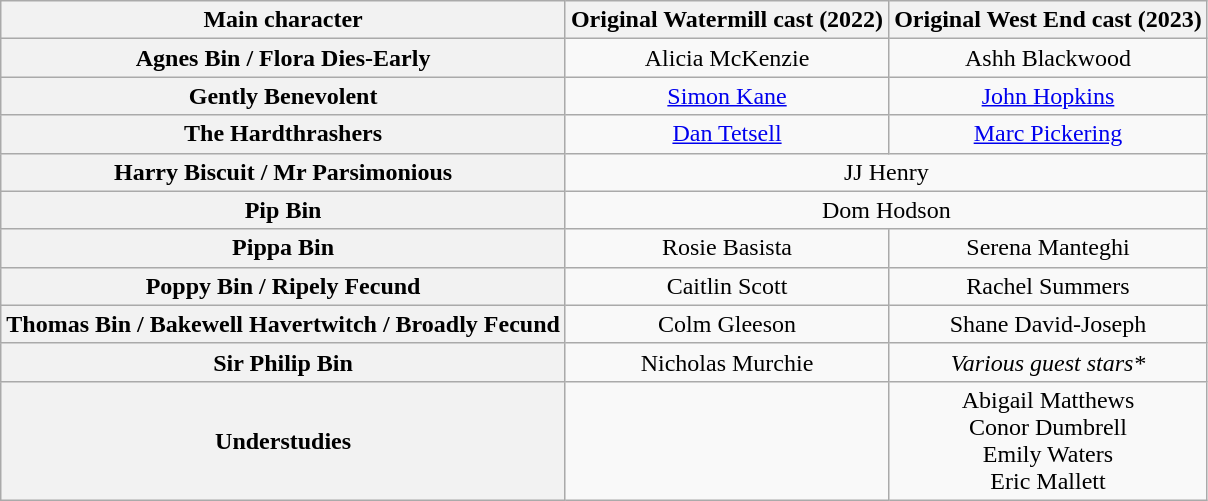<table class="wikitable">
<tr>
<th>Main character</th>
<th>Original Watermill cast (2022)</th>
<th>Original West End cast (2023)</th>
</tr>
<tr>
<th>Agnes Bin / Flora Dies-Early</th>
<td style="text-align:center;">Alicia McKenzie</td>
<td style="text-align:center;">Ashh Blackwood</td>
</tr>
<tr>
<th>Gently Benevolent</th>
<td style="text-align:center;"><a href='#'>Simon Kane</a></td>
<td style="text-align:center;"><a href='#'>John Hopkins</a></td>
</tr>
<tr>
<th>The Hardthrashers</th>
<td style="text-align:center;"><a href='#'>Dan Tetsell</a></td>
<td style="text-align:center;"><a href='#'>Marc Pickering</a></td>
</tr>
<tr>
<th>Harry Biscuit / Mr Parsimonious</th>
<td colspan="2" style="text-align:center;">JJ Henry</td>
</tr>
<tr>
<th>Pip Bin</th>
<td colspan="2" style="text-align:center;">Dom Hodson</td>
</tr>
<tr>
<th>Pippa Bin</th>
<td style="text-align:center;">Rosie Basista</td>
<td style="text-align:center;">Serena Manteghi</td>
</tr>
<tr>
<th>Poppy Bin / Ripely Fecund</th>
<td style="text-align:center;">Caitlin Scott</td>
<td style="text-align:center;">Rachel Summers</td>
</tr>
<tr>
<th>Thomas Bin / Bakewell Havertwitch / Broadly Fecund</th>
<td style="text-align:center;">Colm Gleeson</td>
<td style="text-align:center;">Shane David-Joseph</td>
</tr>
<tr>
<th>Sir Philip Bin</th>
<td style="text-align:center;">Nicholas Murchie</td>
<td style="text-align:center;"><em>Various guest stars*</em></td>
</tr>
<tr>
<th>Understudies</th>
<td></td>
<td style="text-align:center;">Abigail Matthews<br>Conor Dumbrell<br>Emily Waters<br>Eric Mallett<br></td>
</tr>
</table>
